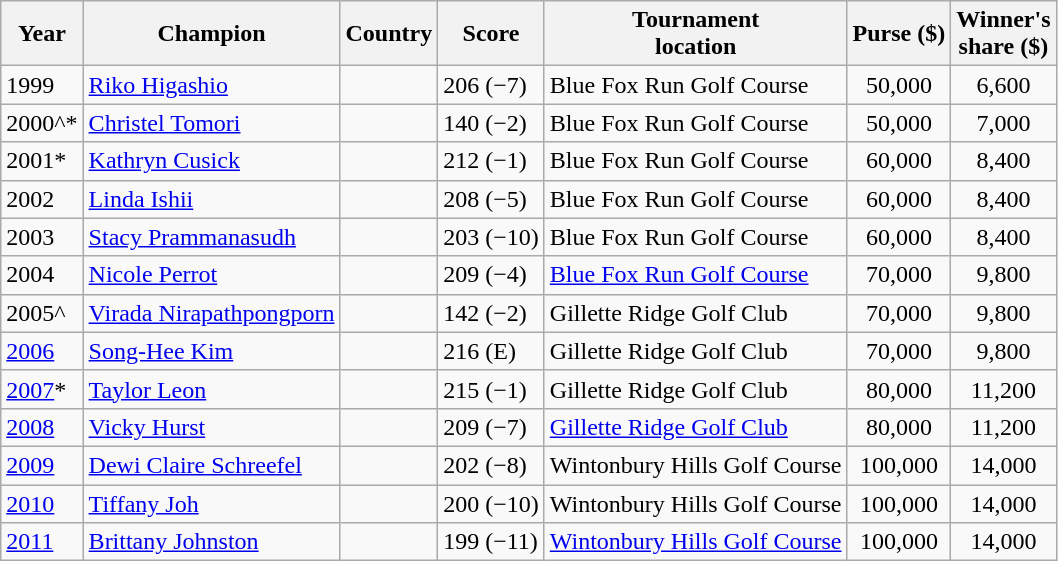<table class="wikitable">
<tr>
<th>Year</th>
<th>Champion</th>
<th>Country</th>
<th>Score</th>
<th>Tournament<br>location</th>
<th>Purse ($)</th>
<th>Winner's<br>share ($)</th>
</tr>
<tr>
<td>1999</td>
<td><a href='#'>Riko Higashio</a></td>
<td></td>
<td>206 (−7)</td>
<td>Blue Fox Run Golf Course</td>
<td align=center>50,000</td>
<td align=center>6,600</td>
</tr>
<tr>
<td>2000^*</td>
<td><a href='#'>Christel Tomori</a></td>
<td></td>
<td>140 (−2)</td>
<td>Blue Fox Run Golf Course</td>
<td align=center>50,000</td>
<td align=center>7,000</td>
</tr>
<tr>
<td>2001*</td>
<td><a href='#'>Kathryn Cusick</a></td>
<td></td>
<td>212 (−1)</td>
<td>Blue Fox Run Golf Course</td>
<td align=center>60,000</td>
<td align=center>8,400</td>
</tr>
<tr>
<td>2002</td>
<td><a href='#'>Linda Ishii</a></td>
<td></td>
<td>208 (−5)</td>
<td>Blue Fox Run Golf Course</td>
<td align=center>60,000</td>
<td align=center>8,400</td>
</tr>
<tr>
<td>2003</td>
<td><a href='#'>Stacy Prammanasudh</a></td>
<td></td>
<td>203 (−10)</td>
<td>Blue Fox Run Golf Course</td>
<td align=center>60,000</td>
<td align=center>8,400</td>
</tr>
<tr>
<td>2004</td>
<td><a href='#'>Nicole Perrot</a></td>
<td></td>
<td>209 (−4)</td>
<td><a href='#'>Blue Fox Run Golf Course</a></td>
<td align=center>70,000</td>
<td align=center>9,800</td>
</tr>
<tr>
<td>2005^</td>
<td><a href='#'>Virada Nirapathpongporn</a></td>
<td></td>
<td>142 (−2)</td>
<td>Gillette Ridge Golf Club</td>
<td align=center>70,000</td>
<td align=center>9,800</td>
</tr>
<tr>
<td><a href='#'>2006</a></td>
<td><a href='#'>Song-Hee Kim</a></td>
<td></td>
<td>216 (E)</td>
<td>Gillette Ridge Golf Club</td>
<td align=center>70,000</td>
<td align=center>9,800</td>
</tr>
<tr>
<td><a href='#'>2007</a>*</td>
<td><a href='#'>Taylor Leon</a></td>
<td></td>
<td>215 (−1)</td>
<td>Gillette Ridge Golf Club</td>
<td align=center>80,000</td>
<td align=center>11,200</td>
</tr>
<tr>
<td><a href='#'>2008</a></td>
<td><a href='#'>Vicky Hurst</a></td>
<td></td>
<td>209 (−7)</td>
<td><a href='#'>Gillette Ridge Golf Club</a></td>
<td align=center>80,000</td>
<td align=center>11,200</td>
</tr>
<tr>
<td><a href='#'>2009</a></td>
<td><a href='#'>Dewi Claire Schreefel</a></td>
<td></td>
<td>202 (−8)</td>
<td>Wintonbury Hills Golf Course</td>
<td align=center>100,000</td>
<td align=center>14,000</td>
</tr>
<tr>
<td><a href='#'>2010</a></td>
<td><a href='#'>Tiffany Joh</a></td>
<td></td>
<td>200 (−10)</td>
<td>Wintonbury Hills Golf Course</td>
<td align=center>100,000</td>
<td align=center>14,000</td>
</tr>
<tr>
<td><a href='#'>2011</a></td>
<td><a href='#'>Brittany Johnston</a></td>
<td></td>
<td>199 (−11)</td>
<td><a href='#'>Wintonbury Hills Golf Course</a></td>
<td align=center>100,000</td>
<td align=center>14,000</td>
</tr>
</table>
